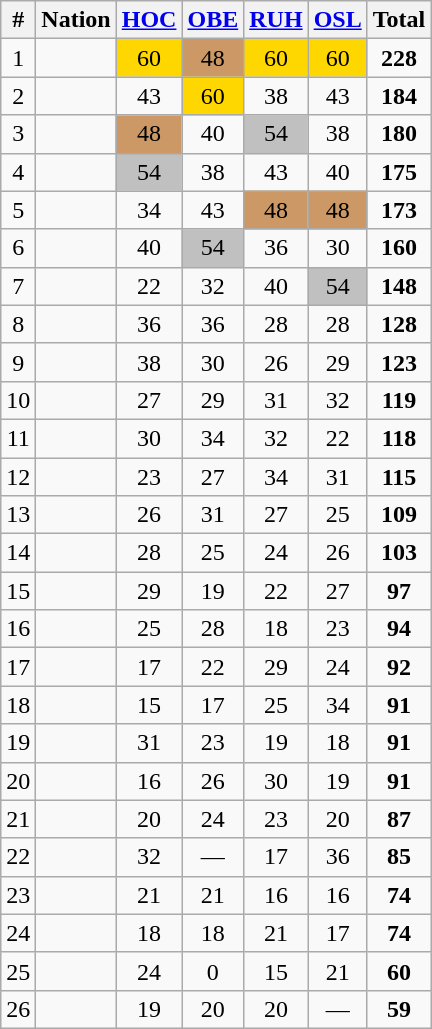<table class="wikitable sortable" style="text-align:center;">
<tr>
<th>#</th>
<th>Nation</th>
<th><a href='#'>HOC</a></th>
<th><a href='#'>OBE</a></th>
<th><a href='#'>RUH</a></th>
<th><a href='#'>OSL</a></th>
<th><strong>Total</strong> </th>
</tr>
<tr>
<td>1</td>
<td align="left"></td>
<td bgcolor="gold">60</td>
<td bgcolor="CC9966">48</td>
<td bgcolor="gold">60</td>
<td bgcolor="gold">60</td>
<td><strong>228</strong></td>
</tr>
<tr>
<td>2</td>
<td align="left"></td>
<td>43</td>
<td bgcolor="gold">60</td>
<td>38</td>
<td>43</td>
<td><strong>184</strong></td>
</tr>
<tr>
<td>3</td>
<td align="left"></td>
<td bgcolor="CC9966">48</td>
<td>40</td>
<td bgcolor="silver">54</td>
<td>38</td>
<td><strong>180</strong></td>
</tr>
<tr>
<td>4</td>
<td align="left"></td>
<td bgcolor="silver">54</td>
<td>38</td>
<td>43</td>
<td>40</td>
<td><strong>175</strong></td>
</tr>
<tr>
<td>5</td>
<td align="left"></td>
<td>34</td>
<td>43</td>
<td bgcolor="CC9966">48</td>
<td bgcolor="CC9966">48</td>
<td><strong>173</strong></td>
</tr>
<tr>
<td>6</td>
<td align="left"></td>
<td>40</td>
<td bgcolor="silver">54</td>
<td>36</td>
<td>30</td>
<td><strong>160</strong></td>
</tr>
<tr>
<td>7</td>
<td align="left"></td>
<td>22</td>
<td>32</td>
<td>40</td>
<td bgcolor="silver">54</td>
<td><strong>148</strong></td>
</tr>
<tr>
<td>8</td>
<td align="left"></td>
<td>36</td>
<td>36</td>
<td>28</td>
<td>28</td>
<td><strong>128</strong></td>
</tr>
<tr>
<td>9</td>
<td align="left"></td>
<td>38</td>
<td>30</td>
<td>26</td>
<td>29</td>
<td><strong>123</strong></td>
</tr>
<tr>
<td>10</td>
<td align="left"></td>
<td>27</td>
<td>29</td>
<td>31</td>
<td>32</td>
<td><strong>119</strong></td>
</tr>
<tr>
<td>11</td>
<td align="left"></td>
<td>30</td>
<td>34</td>
<td>32</td>
<td>22</td>
<td><strong>118</strong></td>
</tr>
<tr>
<td>12</td>
<td align="left"></td>
<td>23</td>
<td>27</td>
<td>34</td>
<td>31</td>
<td><strong>115</strong></td>
</tr>
<tr>
<td>13</td>
<td align="left"></td>
<td>26</td>
<td>31</td>
<td>27</td>
<td>25</td>
<td><strong>109</strong></td>
</tr>
<tr>
<td>14</td>
<td align="left"></td>
<td>28</td>
<td>25</td>
<td>24</td>
<td>26</td>
<td><strong>103</strong></td>
</tr>
<tr>
<td>15</td>
<td align="left"></td>
<td>29</td>
<td>19</td>
<td>22</td>
<td>27</td>
<td><strong>97</strong></td>
</tr>
<tr>
<td>16</td>
<td align="left"></td>
<td>25</td>
<td>28</td>
<td>18</td>
<td>23</td>
<td><strong>94</strong></td>
</tr>
<tr>
<td>17</td>
<td align="left"></td>
<td>17</td>
<td>22</td>
<td>29</td>
<td>24</td>
<td><strong>92</strong></td>
</tr>
<tr>
<td>18</td>
<td align="left"></td>
<td>15</td>
<td>17</td>
<td>25</td>
<td>34</td>
<td><strong>91</strong></td>
</tr>
<tr>
<td>19</td>
<td align="left"></td>
<td>31</td>
<td>23</td>
<td>19</td>
<td>18</td>
<td><strong>91</strong></td>
</tr>
<tr>
<td>20</td>
<td align="left"></td>
<td>16</td>
<td>26</td>
<td>30</td>
<td>19</td>
<td><strong>91</strong></td>
</tr>
<tr>
<td>21</td>
<td align="left"></td>
<td>20</td>
<td>24</td>
<td>23</td>
<td>20</td>
<td><strong>87</strong></td>
</tr>
<tr>
<td>22</td>
<td align="left"></td>
<td>32</td>
<td>—</td>
<td>17</td>
<td>36</td>
<td><strong>85</strong></td>
</tr>
<tr>
<td>23</td>
<td align="left"></td>
<td>21</td>
<td>21</td>
<td>16</td>
<td>16</td>
<td><strong>74</strong></td>
</tr>
<tr>
<td>24</td>
<td align="left"></td>
<td>18</td>
<td>18</td>
<td>21</td>
<td>17</td>
<td><strong>74</strong></td>
</tr>
<tr>
<td>25</td>
<td align="left"></td>
<td>24</td>
<td>0</td>
<td>15</td>
<td>21</td>
<td><strong>60</strong></td>
</tr>
<tr>
<td>26</td>
<td align="left"></td>
<td>19</td>
<td>20</td>
<td>20</td>
<td>—</td>
<td><strong>59</strong></td>
</tr>
</table>
